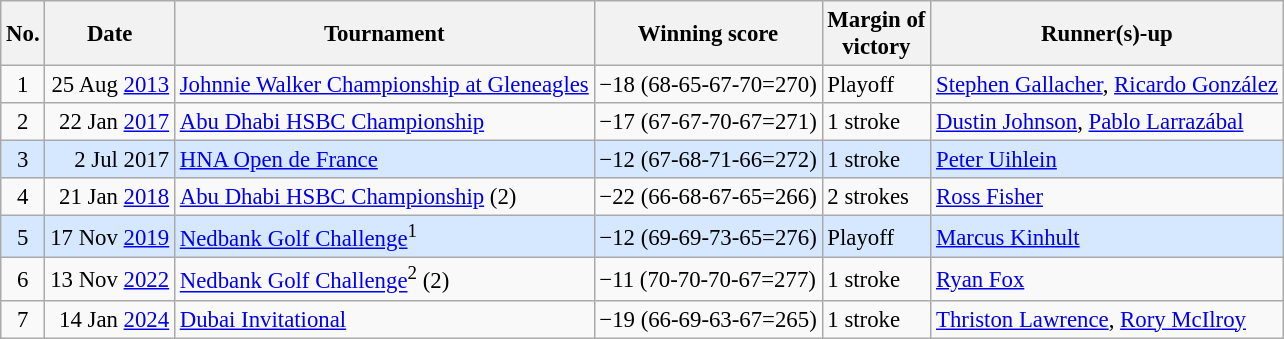<table class="wikitable" style="font-size:95%;">
<tr>
<th>No.</th>
<th>Date</th>
<th>Tournament</th>
<th>Winning score</th>
<th>Margin of<br>victory</th>
<th>Runner(s)-up</th>
</tr>
<tr>
<td align=center>1</td>
<td align=right>25 Aug <a href='#'>2013</a></td>
<td><a href='#'>Johnnie Walker Championship at Gleneagles</a></td>
<td>−18 (68-65-67-70=270)</td>
<td>Playoff</td>
<td> <a href='#'>Stephen Gallacher</a>,  <a href='#'>Ricardo González</a></td>
</tr>
<tr>
<td align=center>2</td>
<td align=right>22 Jan <a href='#'>2017</a></td>
<td><a href='#'>Abu Dhabi HSBC Championship</a></td>
<td>−17 (67-67-70-67=271)</td>
<td>1 stroke</td>
<td> <a href='#'>Dustin Johnson</a>,  <a href='#'>Pablo Larrazábal</a></td>
</tr>
<tr style="background:#D6E8FF;">
<td align=center>3</td>
<td align=right>2 Jul 2017</td>
<td><a href='#'>HNA Open de France</a></td>
<td>−12 (67-68-71-66=272)</td>
<td>1 stroke</td>
<td> <a href='#'>Peter Uihlein</a></td>
</tr>
<tr>
<td align=center>4</td>
<td align=right>21 Jan <a href='#'>2018</a></td>
<td><a href='#'>Abu Dhabi HSBC Championship</a> (2)</td>
<td>−22 (66-68-67-65=266)</td>
<td>2 strokes</td>
<td> <a href='#'>Ross Fisher</a></td>
</tr>
<tr style="background:#D6E8FF;">
<td align=center>5</td>
<td align=right>17 Nov <a href='#'>2019</a></td>
<td><a href='#'>Nedbank Golf Challenge</a><sup>1</sup></td>
<td>−12 (69-69-73-65=276)</td>
<td>Playoff</td>
<td> <a href='#'>Marcus Kinhult</a></td>
</tr>
<tr>
<td align=center>6</td>
<td align=right>13 Nov <a href='#'>2022</a></td>
<td><a href='#'>Nedbank Golf Challenge</a><sup>2</sup> (2)</td>
<td>−11 (70-70-70-67=277)</td>
<td>1 stroke</td>
<td> <a href='#'>Ryan Fox</a></td>
</tr>
<tr>
<td align=center>7</td>
<td align=right>14 Jan <a href='#'>2024</a></td>
<td><a href='#'>Dubai Invitational</a></td>
<td>−19 (66-69-63-67=265)</td>
<td>1 stroke</td>
<td> <a href='#'>Thriston Lawrence</a>,  <a href='#'>Rory McIlroy</a></td>
</tr>
</table>
